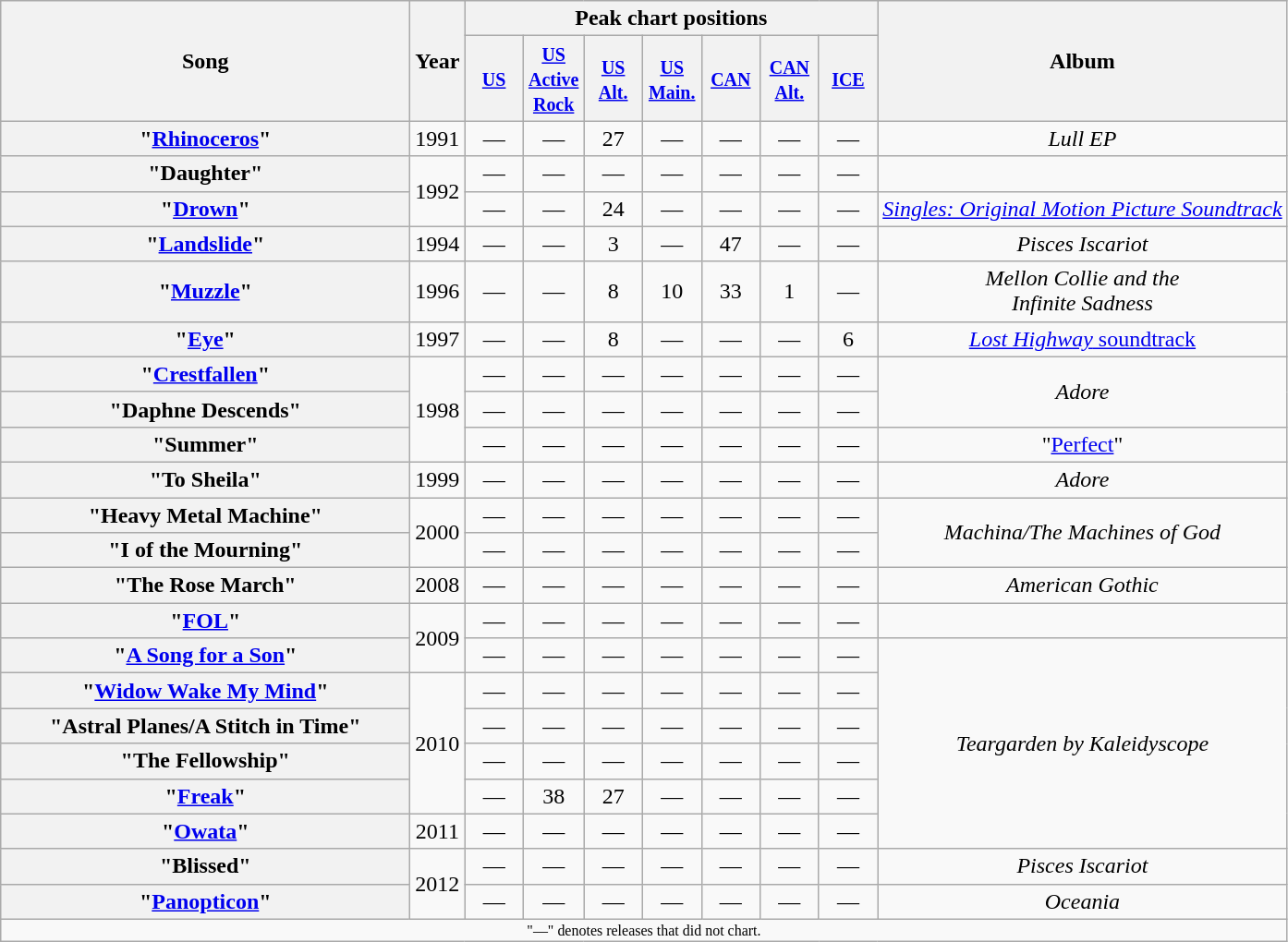<table class="wikitable plainrowheaders" style="text-align:center;">
<tr>
<th scope="col" rowspan="2" style="width:18em">Song</th>
<th scope="col" rowspan="2">Year</th>
<th scope="col" colspan="7">Peak chart positions</th>
<th scope="col" rowspan="2">Album</th>
</tr>
<tr>
<th width="35"><small><a href='#'>US</a><br></small></th>
<th width="35"><small><a href='#'>US<br>Active<br>Rock</a><br></small></th>
<th width="35"><small><a href='#'>US<br>Alt.</a><br></small></th>
<th width="35"><small><a href='#'>US<br>Main.</a><br></small></th>
<th width="35"><small><a href='#'>CAN</a><br></small></th>
<th width="35"><small><a href='#'>CAN<br>Alt.</a><br></small></th>
<th width="35"><small><a href='#'>ICE</a><br></small></th>
</tr>
<tr>
<th scope="row">"<a href='#'>Rhinoceros</a>"</th>
<td>1991</td>
<td>—</td>
<td>—</td>
<td>27</td>
<td>—</td>
<td>—</td>
<td>—</td>
<td>—</td>
<td><em>Lull EP</em></td>
</tr>
<tr>
<th scope="row">"Daughter"</th>
<td rowspan="2">1992</td>
<td>—</td>
<td>—</td>
<td>—</td>
<td>—</td>
<td>—</td>
<td>—</td>
<td>—</td>
<td></td>
</tr>
<tr>
<th scope="row">"<a href='#'>Drown</a>"</th>
<td>—</td>
<td>—</td>
<td>24</td>
<td>—</td>
<td>—</td>
<td>—</td>
<td>—</td>
<td><em><a href='#'>Singles: Original Motion Picture Soundtrack</a></em></td>
</tr>
<tr>
<th scope="row">"<a href='#'>Landslide</a>"</th>
<td>1994</td>
<td>—</td>
<td>—</td>
<td>3</td>
<td>—</td>
<td>47</td>
<td>—</td>
<td>—</td>
<td><em>Pisces Iscariot</em></td>
</tr>
<tr>
<th scope="row">"<a href='#'>Muzzle</a>"</th>
<td>1996</td>
<td>—</td>
<td>—</td>
<td>8</td>
<td>10</td>
<td>33</td>
<td>1</td>
<td>—</td>
<td><em>Mellon Collie and the<br>Infinite Sadness</em></td>
</tr>
<tr>
<th scope="row">"<a href='#'>Eye</a>"</th>
<td>1997</td>
<td>—</td>
<td>—</td>
<td>8</td>
<td>—</td>
<td>—</td>
<td>—</td>
<td>6</td>
<td><a href='#'><em>Lost Highway</em> soundtrack</a></td>
</tr>
<tr>
<th scope="row">"<a href='#'>Crestfallen</a>"</th>
<td rowspan="3">1998</td>
<td>—</td>
<td>—</td>
<td>—</td>
<td>—</td>
<td>—</td>
<td>—</td>
<td>—</td>
<td rowspan="2"><em>Adore</em></td>
</tr>
<tr>
<th scope="row">"Daphne Descends"</th>
<td>—</td>
<td>—</td>
<td>—</td>
<td>—</td>
<td>—</td>
<td>—</td>
<td>—</td>
</tr>
<tr>
<th scope="row">"Summer"</th>
<td>—</td>
<td>—</td>
<td>—</td>
<td>—</td>
<td>—</td>
<td>—</td>
<td>—</td>
<td>"<a href='#'>Perfect</a>"</td>
</tr>
<tr>
<th scope="row">"To Sheila"</th>
<td>1999</td>
<td>—</td>
<td>—</td>
<td>—</td>
<td>—</td>
<td>—</td>
<td>—</td>
<td>—</td>
<td><em>Adore</em></td>
</tr>
<tr>
<th scope="row">"Heavy Metal Machine"</th>
<td rowspan="2">2000</td>
<td>—</td>
<td>—</td>
<td>—</td>
<td>—</td>
<td>—</td>
<td>—</td>
<td>—</td>
<td rowspan="2"><em>Machina/The Machines of God</em></td>
</tr>
<tr>
<th scope="row">"I of the Mourning"</th>
<td>—</td>
<td>—</td>
<td>—</td>
<td>—</td>
<td>—</td>
<td>—</td>
<td>—</td>
</tr>
<tr>
<th scope="row">"The Rose March"</th>
<td>2008</td>
<td>—</td>
<td>—</td>
<td>—</td>
<td>—</td>
<td>—</td>
<td>—</td>
<td>—</td>
<td><em>American Gothic</em></td>
</tr>
<tr>
<th scope="row">"<a href='#'>FOL</a>"</th>
<td rowspan="2">2009</td>
<td>—</td>
<td>—</td>
<td>—</td>
<td>—</td>
<td>—</td>
<td>—</td>
<td>—</td>
<td></td>
</tr>
<tr>
<th scope="row">"<a href='#'>A Song for a Son</a>"</th>
<td>—</td>
<td>—</td>
<td>—</td>
<td>—</td>
<td>—</td>
<td>—</td>
<td>—</td>
<td rowspan="6"><em>Teargarden by Kaleidyscope</em></td>
</tr>
<tr>
<th scope="row">"<a href='#'>Widow Wake My Mind</a>"</th>
<td rowspan="4">2010</td>
<td>—</td>
<td>—</td>
<td>—</td>
<td>—</td>
<td>—</td>
<td>—</td>
<td>—</td>
</tr>
<tr>
<th scope="row">"Astral Planes/A Stitch in Time"</th>
<td>—</td>
<td>—</td>
<td>—</td>
<td>—</td>
<td>—</td>
<td>—</td>
<td>—</td>
</tr>
<tr>
<th scope="row">"The Fellowship"</th>
<td>—</td>
<td>—</td>
<td>—</td>
<td>—</td>
<td>—</td>
<td>—</td>
<td>—</td>
</tr>
<tr>
<th scope="row">"<a href='#'>Freak</a>"</th>
<td>—</td>
<td>38</td>
<td>27</td>
<td>—</td>
<td>—</td>
<td>—</td>
<td>—</td>
</tr>
<tr>
<th scope="row">"<a href='#'>Owata</a>"</th>
<td>2011</td>
<td>—</td>
<td>—</td>
<td>—</td>
<td>—</td>
<td>—</td>
<td>—</td>
<td>—</td>
</tr>
<tr>
<th scope="row">"Blissed"</th>
<td rowspan="2">2012</td>
<td>—</td>
<td>—</td>
<td>—</td>
<td>—</td>
<td>—</td>
<td>—</td>
<td>—</td>
<td><em>Pisces Iscariot</em></td>
</tr>
<tr>
<th scope="row">"<a href='#'>Panopticon</a>"</th>
<td>—</td>
<td>—</td>
<td>—</td>
<td>—</td>
<td>—</td>
<td>—</td>
<td>—</td>
<td><em>Oceania</em></td>
</tr>
<tr>
<td colspan="10" style="font-size: 8pt">"—" denotes releases that did not chart.</td>
</tr>
</table>
